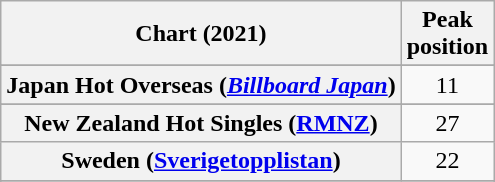<table class="wikitable sortable plainrowheaders" style="text-align:center">
<tr>
<th scope="col">Chart (2021)</th>
<th scope="col">Peak<br>position</th>
</tr>
<tr>
</tr>
<tr>
</tr>
<tr>
<th scope="row">Japan Hot Overseas (<em><a href='#'>Billboard Japan</a></em>)</th>
<td>11</td>
</tr>
<tr>
</tr>
<tr>
<th scope="row">New Zealand Hot Singles (<a href='#'>RMNZ</a>)</th>
<td>27</td>
</tr>
<tr>
<th scope="row">Sweden (<a href='#'>Sverigetopplistan</a>)</th>
<td>22</td>
</tr>
<tr>
</tr>
<tr>
</tr>
</table>
